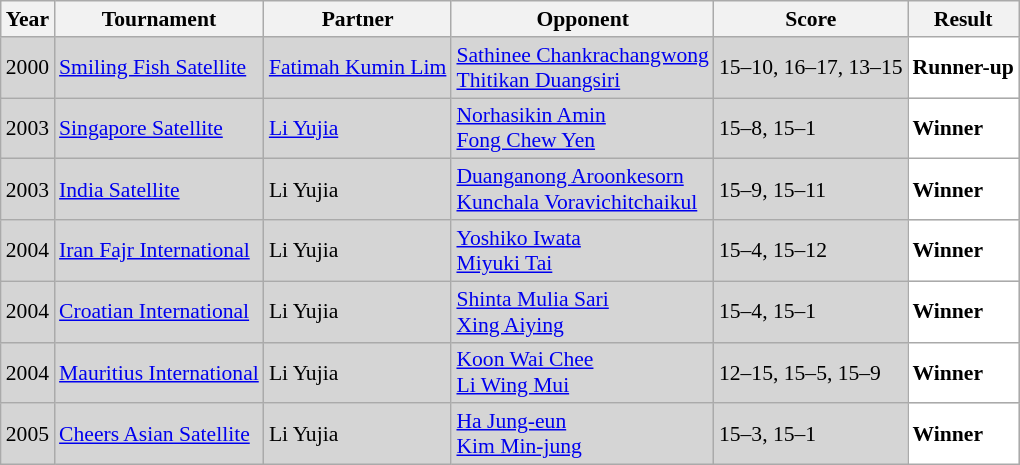<table class="sortable wikitable" style="font-size: 90%;">
<tr>
<th>Year</th>
<th>Tournament</th>
<th>Partner</th>
<th>Opponent</th>
<th>Score</th>
<th>Result</th>
</tr>
<tr style="background:#D5D5D5">
<td align="center">2000</td>
<td align="left"><a href='#'>Smiling Fish Satellite</a></td>
<td align="left"> <a href='#'>Fatimah Kumin Lim</a></td>
<td align="left"> <a href='#'>Sathinee Chankrachangwong</a><br> <a href='#'>Thitikan Duangsiri</a></td>
<td align="left">15–10, 16–17, 13–15</td>
<td style="text-align:left; background:white"> <strong>Runner-up</strong></td>
</tr>
<tr style="background:#D5D5D5">
<td align="center">2003</td>
<td align="left"><a href='#'>Singapore Satellite</a></td>
<td align="left"> <a href='#'>Li Yujia</a></td>
<td align="left"> <a href='#'>Norhasikin Amin</a><br> <a href='#'>Fong Chew Yen</a></td>
<td align="left">15–8, 15–1</td>
<td style="text-align:left; background:white"> <strong>Winner</strong></td>
</tr>
<tr style="background:#D5D5D5">
<td align="center">2003</td>
<td align="left"><a href='#'>India Satellite</a></td>
<td align="left"> Li Yujia</td>
<td align="left"> <a href='#'>Duanganong Aroonkesorn</a><br> <a href='#'>Kunchala Voravichitchaikul</a></td>
<td align="left">15–9, 15–11</td>
<td style="text-align:left; background:white"> <strong>Winner</strong></td>
</tr>
<tr style="background:#D5D5D5">
<td align="center">2004</td>
<td align="left"><a href='#'>Iran Fajr International</a></td>
<td align="left"> Li Yujia</td>
<td align="left"> <a href='#'>Yoshiko Iwata</a><br> <a href='#'>Miyuki Tai</a></td>
<td align="left">15–4, 15–12</td>
<td style="text-align:left; background:white"> <strong>Winner</strong></td>
</tr>
<tr style="background:#D5D5D5">
<td align="center">2004</td>
<td align="left"><a href='#'>Croatian International</a></td>
<td align="left"> Li Yujia</td>
<td align="left"> <a href='#'>Shinta Mulia Sari</a><br> <a href='#'>Xing Aiying</a></td>
<td align="left">15–4, 15–1</td>
<td style="text-align:left; background:white"> <strong>Winner</strong></td>
</tr>
<tr style="background:#D5D5D5">
<td align="center">2004</td>
<td align="left"><a href='#'>Mauritius International</a></td>
<td align="left"> Li Yujia</td>
<td align="left"> <a href='#'>Koon Wai Chee</a><br> <a href='#'>Li Wing Mui</a></td>
<td align="left">12–15, 15–5, 15–9</td>
<td style="text-align:left; background:white"> <strong>Winner</strong></td>
</tr>
<tr style="background:#D5D5D5">
<td align="center">2005</td>
<td align="left"><a href='#'>Cheers Asian Satellite</a></td>
<td align="left"> Li Yujia</td>
<td align="left"> <a href='#'>Ha Jung-eun</a><br> <a href='#'>Kim Min-jung</a></td>
<td align="left">15–3, 15–1</td>
<td style="text-align:left; background:white"> <strong>Winner</strong></td>
</tr>
</table>
